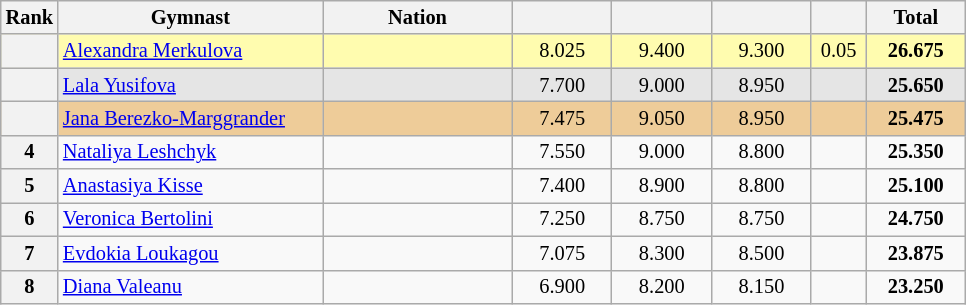<table class="wikitable sortable" style="text-align:center; font-size:85%">
<tr>
<th scope="col" style="width:20px;">Rank</th>
<th ! scope="col" style="width:170px;">Gymnast</th>
<th ! scope="col" style="width:120px;">Nation</th>
<th ! scope="col" style="width:60px;"></th>
<th ! scope="col" style="width:60px;"></th>
<th ! scope="col" style="width:60px;"></th>
<th ! scope="col" style="width:30px;"></th>
<th ! scope="col" style="width:60px;">Total</th>
</tr>
<tr bgcolor=fffcaf>
<th scope=row></th>
<td align=left><a href='#'>Alexandra Merkulova</a></td>
<td style="text-align:left;"></td>
<td>8.025</td>
<td>9.400</td>
<td>9.300</td>
<td>0.05</td>
<td><strong>26.675</strong></td>
</tr>
<tr bgcolor=e5e5e5>
<th scope=row></th>
<td align=left><a href='#'>Lala Yusifova</a></td>
<td style="text-align:left;"></td>
<td>7.700</td>
<td>9.000</td>
<td>8.950</td>
<td></td>
<td><strong>25.650</strong></td>
</tr>
<tr bgcolor=eecc99>
<th scope=row></th>
<td align=left><a href='#'>Jana Berezko-Marggrander</a></td>
<td style="text-align:left;"></td>
<td>7.475</td>
<td>9.050</td>
<td>8.950</td>
<td></td>
<td><strong>25.475</strong></td>
</tr>
<tr>
<th scope=row>4</th>
<td align=left><a href='#'>Nataliya Leshchyk</a></td>
<td style="text-align:left;"></td>
<td>7.550</td>
<td>9.000</td>
<td>8.800</td>
<td></td>
<td><strong>25.350</strong></td>
</tr>
<tr>
<th scope=row>5</th>
<td align=left><a href='#'>Anastasiya Kisse</a></td>
<td style="text-align:left;"></td>
<td>7.400</td>
<td>8.900</td>
<td>8.800</td>
<td></td>
<td><strong>25.100</strong></td>
</tr>
<tr>
<th scope=row>6</th>
<td align=left><a href='#'>Veronica Bertolini</a></td>
<td style="text-align:left;"></td>
<td>7.250</td>
<td>8.750</td>
<td>8.750</td>
<td></td>
<td><strong>24.750</strong></td>
</tr>
<tr>
<th scope=row>7</th>
<td align=left><a href='#'>Evdokia Loukagou</a></td>
<td style="text-align:left;"></td>
<td>7.075</td>
<td>8.300</td>
<td>8.500</td>
<td></td>
<td><strong>23.875</strong></td>
</tr>
<tr>
<th scope=row>8</th>
<td align=left><a href='#'>Diana Valeanu</a></td>
<td style="text-align:left;"></td>
<td>6.900</td>
<td>8.200</td>
<td>8.150</td>
<td></td>
<td><strong>23.250</strong></td>
</tr>
</table>
